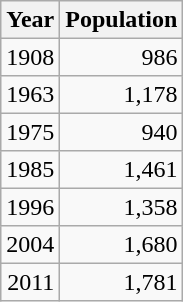<table class="wikitable" style="line-height:1.1em;">
<tr>
<th>Year</th>
<th>Population</th>
</tr>
<tr align="right">
<td>1908</td>
<td>986</td>
</tr>
<tr align="right">
<td>1963</td>
<td>1,178</td>
</tr>
<tr align="right">
<td>1975</td>
<td>940</td>
</tr>
<tr align="right">
<td>1985</td>
<td>1,461</td>
</tr>
<tr align="right">
<td>1996</td>
<td>1,358</td>
</tr>
<tr align="right">
<td>2004</td>
<td>1,680</td>
</tr>
<tr align="right">
<td>2011</td>
<td>1,781</td>
</tr>
</table>
